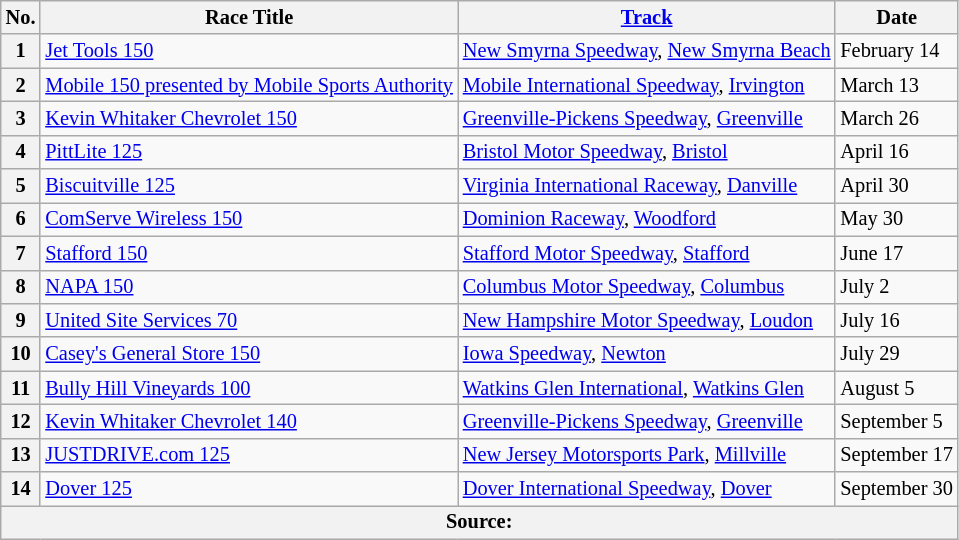<table class="wikitable" style="font-size:85%;">
<tr>
<th>No.</th>
<th>Race Title</th>
<th><a href='#'>Track</a></th>
<th>Date</th>
</tr>
<tr>
<th>1</th>
<td><a href='#'>Jet Tools 150</a></td>
<td><a href='#'>New Smyrna Speedway</a>, <a href='#'>New Smyrna Beach</a></td>
<td>February 14</td>
</tr>
<tr>
<th>2</th>
<td><a href='#'>Mobile 150 presented by Mobile Sports Authority</a></td>
<td><a href='#'>Mobile International Speedway</a>, <a href='#'>Irvington</a></td>
<td>March 13</td>
</tr>
<tr>
<th>3</th>
<td><a href='#'>Kevin Whitaker Chevrolet 150</a></td>
<td><a href='#'>Greenville-Pickens Speedway</a>, <a href='#'>Greenville</a></td>
<td>March 26</td>
</tr>
<tr>
<th>4</th>
<td><a href='#'>PittLite 125</a></td>
<td><a href='#'>Bristol Motor Speedway</a>, <a href='#'>Bristol</a></td>
<td>April 16</td>
</tr>
<tr>
<th>5</th>
<td><a href='#'>Biscuitville 125</a></td>
<td><a href='#'>Virginia International Raceway</a>, <a href='#'>Danville</a></td>
<td>April 30</td>
</tr>
<tr>
<th>6</th>
<td><a href='#'>ComServe Wireless 150</a></td>
<td><a href='#'>Dominion Raceway</a>, <a href='#'>Woodford</a></td>
<td>May 30</td>
</tr>
<tr>
<th>7</th>
<td><a href='#'>Stafford 150</a></td>
<td><a href='#'>Stafford Motor Speedway</a>, <a href='#'>Stafford</a></td>
<td>June 17</td>
</tr>
<tr>
<th>8</th>
<td><a href='#'>NAPA 150</a></td>
<td><a href='#'>Columbus Motor Speedway</a>, <a href='#'>Columbus</a></td>
<td>July 2</td>
</tr>
<tr>
<th>9</th>
<td><a href='#'>United Site Services 70</a></td>
<td><a href='#'>New Hampshire Motor Speedway</a>, <a href='#'>Loudon</a></td>
<td>July 16</td>
</tr>
<tr>
<th>10</th>
<td><a href='#'>Casey's General Store 150</a></td>
<td><a href='#'>Iowa Speedway</a>, <a href='#'>Newton</a></td>
<td>July 29</td>
</tr>
<tr>
<th>11</th>
<td><a href='#'>Bully Hill Vineyards 100</a></td>
<td><a href='#'>Watkins Glen International</a>, <a href='#'>Watkins Glen</a></td>
<td>August 5</td>
</tr>
<tr>
<th>12</th>
<td><a href='#'>Kevin Whitaker Chevrolet 140</a></td>
<td><a href='#'>Greenville-Pickens Speedway</a>, <a href='#'>Greenville</a></td>
<td>September 5</td>
</tr>
<tr>
<th>13</th>
<td><a href='#'>JUSTDRIVE.com 125</a></td>
<td><a href='#'>New Jersey Motorsports Park</a>, <a href='#'>Millville</a></td>
<td>September 17</td>
</tr>
<tr>
<th>14</th>
<td><a href='#'>Dover 125</a></td>
<td><a href='#'>Dover International Speedway</a>, <a href='#'>Dover</a></td>
<td>September 30</td>
</tr>
<tr>
<th colspan=4>Source:</th>
</tr>
</table>
